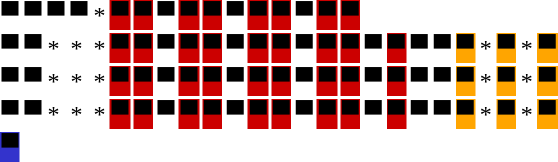<table>
<tr>
<td bgcolor="white" border="1"><span>▀</span></td>
<td bgcolor="white" border="1"><span>▀</span></td>
<td bgcolor="white" border="1"><span>▀</span></td>
<td bgcolor="white" border="1"><span>▀</span></td>
<td bgcolor="#FFFFFF" border="1"><span>*</span></td>
<td bgcolor="#cc0000" border="1"><span>▀</span></td>
<td bgcolor="#cc0000" border="1"><span>▀</span></td>
<td bgcolor="white" border="1"><span>▀</span></td>
<td bgcolor="#cc0000" border="1"><span>▀</span></td>
<td bgcolor="#cc0000" border="1"><span>▀</span></td>
<td bgcolor="white" border="1"><span>▀</span></td>
<td bgcolor="#cc0000" border="1"><span>▀</span></td>
<td bgcolor="#cc0000" border="1"><span>▀</span></td>
<td bgcolor="white" border="1"><span>▀</span></td>
<td bgcolor="#cc0000" border="1"><span>▀</span></td>
<td bgcolor="#cc0000" border="1"><span>▀</span></td>
</tr>
<tr>
<td bgcolor="white" border="1"><span>▀</span></td>
<td bgcolor="white" border="1"><span>▀</span></td>
<td bgcolor="#FFFFFF" border="1"><span>*</span></td>
<td bgcolor="#FFFFFF" border="1"><span>*</span></td>
<td bgcolor="#FFFFFF" border="1"><span>*</span></td>
<td bgcolor="#cc0000" border="1"><span>▀</span></td>
<td bgcolor="#cc0000" border="1"><span>▀</span></td>
<td bgcolor="white" border="1"><span>▀</span></td>
<td bgcolor="#cc0000" border="1"><span>▀</span></td>
<td bgcolor="#cc0000" border="1"><span>▀</span></td>
<td bgcolor="white" border="1"><span>▀</span></td>
<td bgcolor="#cc0000" border="1"><span>▀</span></td>
<td bgcolor="#cc0000" border="1"><span>▀</span></td>
<td bgcolor="white" border="1"><span>▀</span></td>
<td bgcolor="#cc0000" border="1"><span>▀</span></td>
<td bgcolor="#cc0000" border="1"><span>▀</span></td>
<td bgcolor="white" border="1"><span>▀</span></td>
<td bgcolor="#cc0000" border="1"><span>▀</span></td>
<td bgcolor="white" border="1"><span>▀</span></td>
<td bgcolor="white" border="1"><span>▀</span></td>
<td bgcolor="orange" border="1"><span>▀</span></td>
<td bgcolor="#FFFFFF" border="1"><span>*</span></td>
<td bgcolor="orange" border="1"><span>▀</span></td>
<td bgcolor="#FFFFFF" border="1"><span>*</span></td>
<td bgcolor="orange" border="1"><span>▀</span></td>
</tr>
<tr>
<td bgcolor="white" border="1"><span>▀</span></td>
<td bgcolor="white" border="1"><span>▀</span></td>
<td bgcolor="#FFFFFF" border="1"><span>*</span></td>
<td bgcolor="#FFFFFF" border="1"><span>*</span></td>
<td bgcolor="#FFFFFF" border="1"><span>*</span></td>
<td bgcolor="#cc0000" border="1"><span>▀</span></td>
<td bgcolor="#cc0000" border="1"><span>▀</span></td>
<td bgcolor="white" border="1"><span>▀</span></td>
<td bgcolor="#cc0000" border="1"><span>▀</span></td>
<td bgcolor="#cc0000" border="1"><span>▀</span></td>
<td bgcolor="white" border="1"><span>▀</span></td>
<td bgcolor="#cc0000" border="1"><span>▀</span></td>
<td bgcolor="#cc0000" border="1"><span>▀</span></td>
<td bgcolor="white" border="1"><span>▀</span></td>
<td bgcolor="#cc0000" border="1"><span>▀</span></td>
<td bgcolor="#cc0000" border="1"><span>▀</span></td>
<td bgcolor="white" border="1"><span>▀</span></td>
<td bgcolor="#cc0000" border="1"><span>▀</span></td>
<td bgcolor="white" border="1"><span>▀</span></td>
<td bgcolor="white" border="1"><span>▀</span></td>
<td bgcolor="orange" border="1"><span>▀</span></td>
<td bgcolor="#FFFFFF" border="1"><span>*</span></td>
<td bgcolor="orange" border="1"><span>▀</span></td>
<td bgcolor="#FFFFFF" border="1"><span>*</span></td>
<td bgcolor="orange" border="1"><span>▀</span></td>
</tr>
<tr>
<td bgcolor="white" border="1"><span>▀</span></td>
<td bgcolor="white" border="1"><span>▀</span></td>
<td bgcolor="#FFFFFF" border="1"><span>*</span></td>
<td bgcolor="#FFFFFF" border="1"><span>*</span></td>
<td bgcolor="#FFFFFF" border="1"><span>*</span></td>
<td bgcolor="#cc0000" border="1"><span>▀</span></td>
<td bgcolor="#cc0000" border="1"><span>▀</span></td>
<td bgcolor="white" border="1"><span>▀</span></td>
<td bgcolor="#cc0000" border="1"><span>▀</span></td>
<td bgcolor="#cc0000" border="1"><span>▀</span></td>
<td bgcolor="white" border="1"><span>▀</span></td>
<td bgcolor="#cc0000" border="1"><span>▀</span></td>
<td bgcolor="#cc0000" border="1"><span>▀</span></td>
<td bgcolor="white" border="1"><span>▀</span></td>
<td bgcolor="#cc0000" border="1"><span>▀</span></td>
<td bgcolor="#cc0000" border="1"><span>▀</span></td>
<td bgcolor="white" border="1"><span>▀</span></td>
<td bgcolor="#cc0000" border="1"><span>▀</span></td>
<td bgcolor="white" border="1"><span>▀</span></td>
<td bgcolor="white" border="1"><span>▀</span></td>
<td bgcolor="orange" border="1"><span>▀</span></td>
<td bgcolor="#FFFFFF" border="1"><span>*</span></td>
<td bgcolor="orange" border="1"><span>▀</span></td>
<td bgcolor="#FFFFFF" border="1"><span>*</span></td>
<td bgcolor="orange" border="1"><span>▀</span></td>
</tr>
<tr>
<td bgcolor="#3333cc" border="1"><span>▀</span></td>
</tr>
</table>
